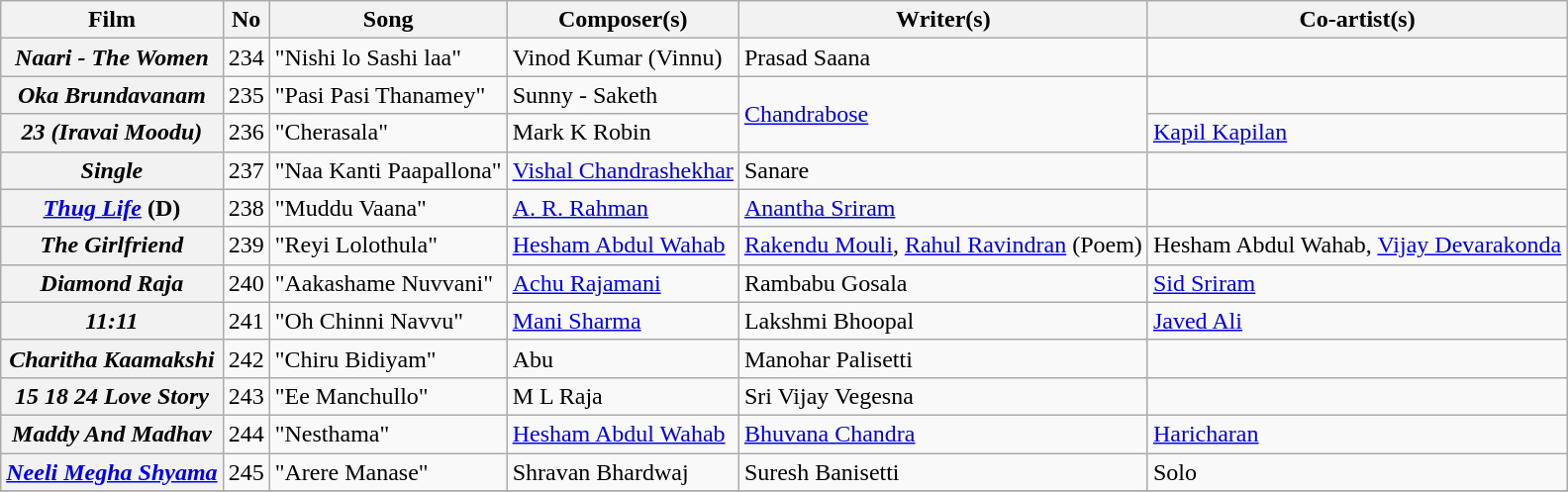<table class="wikitable">
<tr>
<th>Film</th>
<th>No</th>
<th>Song</th>
<th>Composer(s)</th>
<th>Writer(s)</th>
<th>Co-artist(s)</th>
</tr>
<tr>
<th><em>Naari - The Women</em></th>
<td>234</td>
<td>"Nishi lo Sashi laa"</td>
<td>Vinod Kumar (Vinnu)</td>
<td>Prasad Saana</td>
<td></td>
</tr>
<tr>
<th><em>Oka Brundavanam</em></th>
<td>235</td>
<td>"Pasi Pasi Thanamey"</td>
<td>Sunny - Saketh</td>
<td rowspan="2"><a href='#'>Chandrabose</a></td>
<td></td>
</tr>
<tr>
<th><em>23 (Iravai Moodu)</em></th>
<td>236</td>
<td>"Cherasala"</td>
<td>Mark K Robin</td>
<td><a href='#'>Kapil Kapilan</a></td>
</tr>
<tr>
<th><em>Single</em></th>
<td>237</td>
<td>"Naa Kanti Paapallona"</td>
<td><a href='#'>Vishal Chandrashekhar</a></td>
<td>Sanare</td>
<td></td>
</tr>
<tr>
<th><em><a href='#'>Thug Life</a></em> (D)</th>
<td>238</td>
<td>"Muddu Vaana"</td>
<td><a href='#'>A. R. Rahman</a></td>
<td><a href='#'>Anantha Sriram</a></td>
<td></td>
</tr>
<tr>
<th><em>The Girlfriend</em></th>
<td>239</td>
<td>"Reyi Lolothula"</td>
<td><a href='#'>Hesham Abdul Wahab</a></td>
<td><a href='#'>Rakendu Mouli</a>, <a href='#'>Rahul Ravindran</a> (Poem)</td>
<td>Hesham Abdul Wahab, <a href='#'>Vijay Devarakonda</a></td>
</tr>
<tr>
<th><em>Diamond Raja</em></th>
<td>240</td>
<td>"Aakashame Nuvvani"</td>
<td><a href='#'>Achu Rajamani</a></td>
<td>Rambabu Gosala</td>
<td><a href='#'>Sid Sriram</a></td>
</tr>
<tr>
<th><em>11:11</em></th>
<td>241</td>
<td>"Oh Chinni Navvu"</td>
<td><a href='#'>Mani Sharma</a></td>
<td>Lakshmi Bhoopal</td>
<td><a href='#'>Javed Ali</a></td>
</tr>
<tr>
<th><em>Charitha Kaamakshi</em></th>
<td>242</td>
<td>"Chiru Bidiyam"</td>
<td>Abu</td>
<td>Manohar Palisetti</td>
<td></td>
</tr>
<tr>
<th><em>15 18 24 Love Story</em></th>
<td>243</td>
<td>"Ee Manchullo"</td>
<td>M L Raja</td>
<td>Sri Vijay Vegesna</td>
<td></td>
</tr>
<tr>
<th><em>Maddy And Madhav</em></th>
<td>244</td>
<td>"Nesthama"</td>
<td><a href='#'>Hesham Abdul Wahab</a></td>
<td><a href='#'>Bhuvana Chandra</a></td>
<td><a href='#'>Haricharan</a></td>
</tr>
<tr>
<th><em><a href='#'>Neeli Megha Shyama</a></em></th>
<td>245</td>
<td>"Arere Manase"</td>
<td>Shravan Bhardwaj</td>
<td>Suresh Banisetti</td>
<td>Solo</td>
</tr>
<tr>
</tr>
</table>
